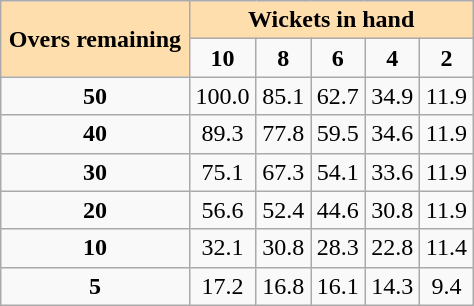<table class="wikitable" style="float: right; margin: 1em 1em 1em 1em; text-align:center; width:25%;">
<tr>
<th rowspan="2" style="background: #ffdead;">Overs remaining</th>
<th colspan="5" style="background: #ffdead;">Wickets in hand</th>
</tr>
<tr>
<td><strong>10</strong></td>
<td><strong>8</strong></td>
<td><strong>6</strong></td>
<td><strong>4</strong></td>
<td><strong>2</strong></td>
</tr>
<tr>
<td><strong>50</strong></td>
<td>100.0</td>
<td>85.1</td>
<td>62.7</td>
<td>34.9</td>
<td>11.9</td>
</tr>
<tr>
<td><strong>40</strong></td>
<td>89.3</td>
<td>77.8</td>
<td>59.5</td>
<td>34.6</td>
<td>11.9</td>
</tr>
<tr>
<td><strong>30</strong></td>
<td>75.1</td>
<td>67.3</td>
<td>54.1</td>
<td>33.6</td>
<td>11.9</td>
</tr>
<tr>
<td><strong>20</strong></td>
<td>56.6</td>
<td>52.4</td>
<td>44.6</td>
<td>30.8</td>
<td>11.9</td>
</tr>
<tr>
<td><strong>10</strong></td>
<td>32.1</td>
<td>30.8</td>
<td>28.3</td>
<td>22.8</td>
<td>11.4</td>
</tr>
<tr>
<td><strong>5</strong></td>
<td>17.2</td>
<td>16.8</td>
<td>16.1</td>
<td>14.3</td>
<td>9.4</td>
</tr>
</table>
